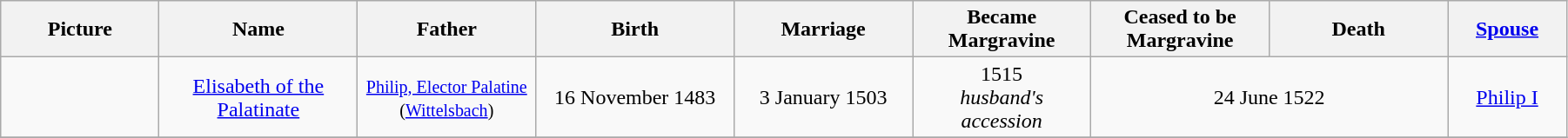<table width=95% class="wikitable">
<tr>
<th width = "8%">Picture</th>
<th width = "10%">Name</th>
<th width = "9%">Father</th>
<th width = "10%">Birth</th>
<th width = "9%">Marriage</th>
<th width = "9%">Became Margravine</th>
<th width = "9%">Ceased to be Margravine</th>
<th width = "9%">Death</th>
<th width = "6%"><a href='#'>Spouse</a></th>
</tr>
<tr>
<td align="center"></td>
<td align="center"><a href='#'>Elisabeth of the Palatinate</a></td>
<td align="center"><small><a href='#'>Philip, Elector Palatine</a><br>(<a href='#'>Wittelsbach</a>)</small></td>
<td align="center">16 November 1483</td>
<td align="center">3 January 1503</td>
<td align="center">1515<br><em>husband's accession</em></td>
<td align="center" colspan="2">24 June 1522</td>
<td align="center"><a href='#'>Philip I</a></td>
</tr>
<tr>
</tr>
</table>
